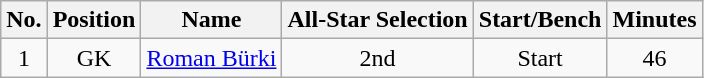<table class=wikitable style="text-align:center">
<tr>
<th scope="col">No.</th>
<th scope="col">Position</th>
<th scope="col">Name</th>
<th scope="col">All-Star Selection</th>
<th scope="col">Start/Bench</th>
<th scope="col">Minutes</th>
</tr>
<tr>
<td>1</td>
<td>GK</td>
<td align=left> <a href='#'>Roman Bürki</a></td>
<td>2nd</td>
<td>Start</td>
<td>46</td>
</tr>
</table>
